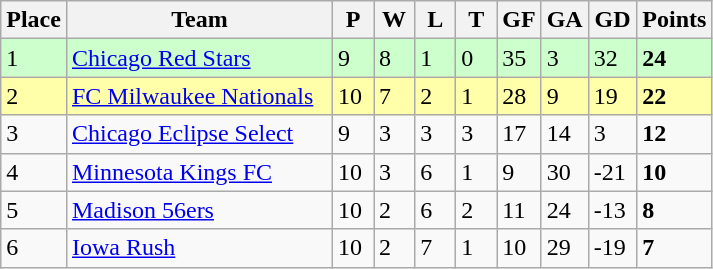<table class="wikitable">
<tr>
<th>Place</th>
<th width="170">Team</th>
<th width="20">P</th>
<th width="20">W</th>
<th width="20">L</th>
<th width="20">T</th>
<th width="20">GF</th>
<th width="20">GA</th>
<th width="25">GD</th>
<th>Points</th>
</tr>
<tr bgcolor=#ccffcc>
<td>1</td>
<td><a href='#'>Chicago Red Stars</a></td>
<td>9</td>
<td>8</td>
<td>1</td>
<td>0</td>
<td>35</td>
<td>3</td>
<td>32</td>
<td><strong>24</strong></td>
</tr>
<tr bgcolor=#ffffaa>
<td>2</td>
<td><a href='#'>FC Milwaukee Nationals</a></td>
<td>10</td>
<td>7</td>
<td>2</td>
<td>1</td>
<td>28</td>
<td>9</td>
<td>19</td>
<td><strong>22</strong></td>
</tr>
<tr>
<td>3</td>
<td><a href='#'>Chicago Eclipse Select</a></td>
<td>9</td>
<td>3</td>
<td>3</td>
<td>3</td>
<td>17</td>
<td>14</td>
<td>3</td>
<td><strong>12</strong></td>
</tr>
<tr>
<td>4</td>
<td><a href='#'>Minnesota Kings FC</a></td>
<td>10</td>
<td>3</td>
<td>6</td>
<td>1</td>
<td>9</td>
<td>30</td>
<td>-21</td>
<td><strong>10</strong></td>
</tr>
<tr>
<td>5</td>
<td><a href='#'>Madison 56ers</a></td>
<td>10</td>
<td>2</td>
<td>6</td>
<td>2</td>
<td>11</td>
<td>24</td>
<td>-13</td>
<td><strong>8</strong></td>
</tr>
<tr>
<td>6</td>
<td><a href='#'>Iowa Rush</a></td>
<td>10</td>
<td>2</td>
<td>7</td>
<td>1</td>
<td>10</td>
<td>29</td>
<td>-19</td>
<td><strong>7</strong></td>
</tr>
</table>
